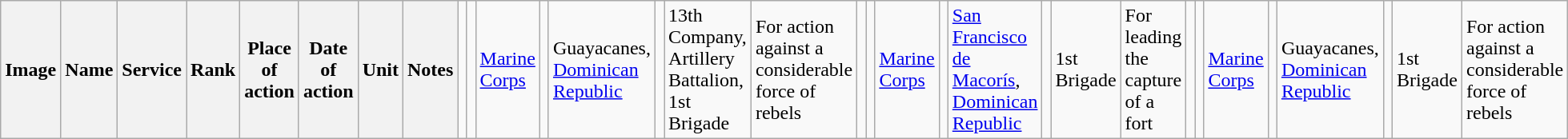<table class="wikitable sortable" style="width:98%;">
<tr>
<th class="unsortable">Image</th>
<th>Name</th>
<th>Service</th>
<th>Rank</th>
<th>Place of action</th>
<th>Date of action</th>
<th>Unit</th>
<th class="unsortable">Notes<br></th>
<td></td>
<td></td>
<td><a href='#'>Marine Corps</a></td>
<td></td>
<td>Guayacanes, <a href='#'>Dominican Republic</a></td>
<td></td>
<td>13th Company, Artillery Battalion, 1st Brigade</td>
<td>For action against a considerable force of rebels<br></td>
<td></td>
<td></td>
<td><a href='#'>Marine Corps</a></td>
<td></td>
<td><a href='#'>San Francisco de Macorís</a>, <a href='#'>Dominican Republic</a></td>
<td></td>
<td>1st Brigade</td>
<td>For leading the capture of a fort<br></td>
<td></td>
<td></td>
<td><a href='#'>Marine Corps</a></td>
<td></td>
<td>Guayacanes, <a href='#'>Dominican Republic</a></td>
<td></td>
<td>1st Brigade</td>
<td>For action against a considerable force of rebels</td>
</tr>
</table>
